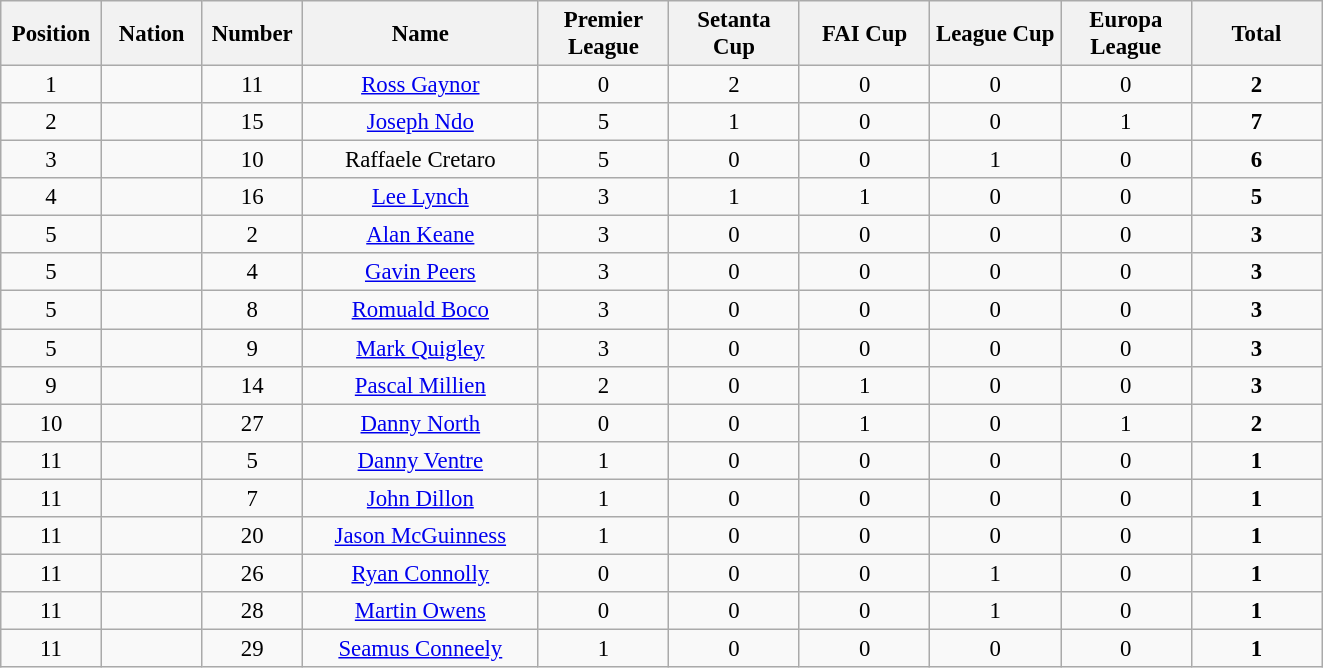<table class="wikitable" style="font-size: 95%; text-align: center;">
<tr>
<th width=60>Position</th>
<th width=60>Nation</th>
<th width=60>Number</th>
<th width=150>Name</th>
<th width=80>Premier League</th>
<th width=80>Setanta Cup</th>
<th width=80>FAI Cup</th>
<th width=80>League Cup</th>
<th width=80>Europa League</th>
<th width=80>Total</th>
</tr>
<tr>
<td>1</td>
<td></td>
<td>11</td>
<td><a href='#'>Ross Gaynor</a></td>
<td>0</td>
<td>2</td>
<td>0</td>
<td>0</td>
<td>0</td>
<td><strong>2</strong></td>
</tr>
<tr>
<td>2</td>
<td></td>
<td>15</td>
<td><a href='#'>Joseph Ndo</a></td>
<td>5</td>
<td>1</td>
<td>0</td>
<td>0</td>
<td>1</td>
<td><strong>7</strong></td>
</tr>
<tr>
<td>3</td>
<td></td>
<td>10</td>
<td>Raffaele Cretaro</td>
<td>5</td>
<td>0</td>
<td>0</td>
<td>1</td>
<td>0</td>
<td><strong>6</strong></td>
</tr>
<tr>
<td>4</td>
<td></td>
<td>16</td>
<td><a href='#'>Lee Lynch</a></td>
<td>3</td>
<td>1</td>
<td>1</td>
<td>0</td>
<td>0</td>
<td><strong>5</strong></td>
</tr>
<tr>
<td>5</td>
<td></td>
<td>2</td>
<td><a href='#'>Alan Keane</a></td>
<td>3</td>
<td>0</td>
<td>0</td>
<td>0</td>
<td>0</td>
<td><strong>3</strong></td>
</tr>
<tr>
<td>5</td>
<td></td>
<td>4</td>
<td><a href='#'>Gavin Peers</a></td>
<td>3</td>
<td>0</td>
<td>0</td>
<td>0</td>
<td>0</td>
<td><strong>3</strong></td>
</tr>
<tr>
<td>5</td>
<td></td>
<td>8</td>
<td><a href='#'>Romuald Boco</a></td>
<td>3</td>
<td>0</td>
<td>0</td>
<td>0</td>
<td>0</td>
<td><strong>3</strong></td>
</tr>
<tr>
<td>5</td>
<td></td>
<td>9</td>
<td><a href='#'>Mark Quigley</a></td>
<td>3</td>
<td>0</td>
<td>0</td>
<td>0</td>
<td>0</td>
<td><strong>3</strong></td>
</tr>
<tr>
<td>9</td>
<td></td>
<td>14</td>
<td><a href='#'>Pascal Millien</a></td>
<td>2</td>
<td>0</td>
<td>1</td>
<td>0</td>
<td>0</td>
<td><strong>3</strong></td>
</tr>
<tr>
<td>10</td>
<td></td>
<td>27</td>
<td><a href='#'>Danny North</a></td>
<td>0</td>
<td>0</td>
<td>1</td>
<td>0</td>
<td>1</td>
<td><strong>2</strong></td>
</tr>
<tr>
<td>11</td>
<td></td>
<td>5</td>
<td><a href='#'>Danny Ventre</a></td>
<td>1</td>
<td>0</td>
<td>0</td>
<td>0</td>
<td>0</td>
<td><strong>1</strong></td>
</tr>
<tr>
<td>11</td>
<td></td>
<td>7</td>
<td><a href='#'>John Dillon</a></td>
<td>1</td>
<td>0</td>
<td>0</td>
<td>0</td>
<td>0</td>
<td><strong>1</strong></td>
</tr>
<tr>
<td>11</td>
<td></td>
<td>20</td>
<td><a href='#'>Jason McGuinness</a></td>
<td>1</td>
<td>0</td>
<td>0</td>
<td>0</td>
<td>0</td>
<td><strong>1</strong></td>
</tr>
<tr>
<td>11</td>
<td></td>
<td>26</td>
<td><a href='#'>Ryan Connolly</a></td>
<td>0</td>
<td>0</td>
<td>0</td>
<td>1</td>
<td>0</td>
<td><strong>1</strong></td>
</tr>
<tr>
<td>11</td>
<td></td>
<td>28</td>
<td><a href='#'>Martin Owens</a></td>
<td>0</td>
<td>0</td>
<td>0</td>
<td>1</td>
<td>0</td>
<td><strong>1</strong></td>
</tr>
<tr>
<td>11</td>
<td></td>
<td>29</td>
<td><a href='#'>Seamus Conneely</a></td>
<td>1</td>
<td>0</td>
<td>0</td>
<td>0</td>
<td>0</td>
<td><strong>1</strong></td>
</tr>
</table>
